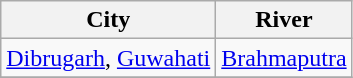<table class="wikitable sortable">
<tr>
<th>City</th>
<th>River</th>
</tr>
<tr>
<td><a href='#'>Dibrugarh</a>, <a href='#'>Guwahati</a></td>
<td><a href='#'>Brahmaputra</a></td>
</tr>
<tr>
</tr>
</table>
